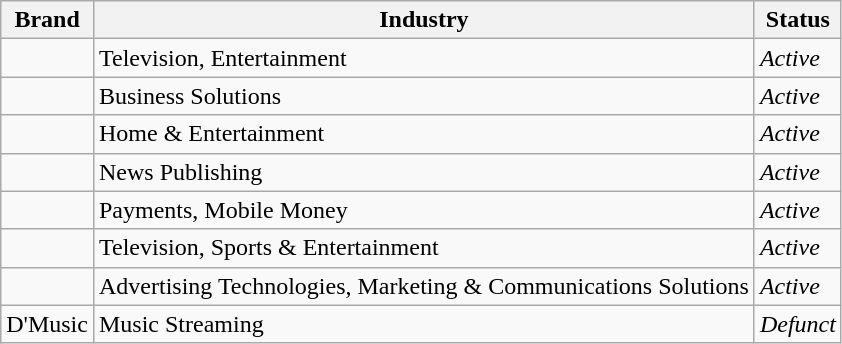<table class="wikitable">
<tr>
<th>Brand</th>
<th>Industry</th>
<th>Status</th>
</tr>
<tr>
<td></td>
<td>Television, Entertainment</td>
<td><em>Active</em></td>
</tr>
<tr>
<td></td>
<td>Business Solutions</td>
<td><em>Active</em></td>
</tr>
<tr>
<td></td>
<td>Home & Entertainment</td>
<td><em>Active</em></td>
</tr>
<tr>
<td></td>
<td>News Publishing</td>
<td><em>Active</em></td>
</tr>
<tr>
<td></td>
<td>Payments, Mobile Money</td>
<td><em>Active</em></td>
</tr>
<tr>
<td></td>
<td>Television, Sports & Entertainment</td>
<td><em>Active</em></td>
</tr>
<tr>
<td></td>
<td>Advertising Technologies, Marketing & Communications Solutions</td>
<td><em>Active</em></td>
</tr>
<tr>
<td>D'Music</td>
<td>Music Streaming</td>
<td><em>Defunct</em></td>
</tr>
</table>
